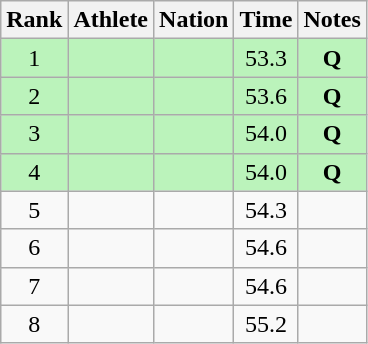<table class="wikitable sortable" style="text-align:center">
<tr>
<th>Rank</th>
<th>Athlete</th>
<th>Nation</th>
<th>Time</th>
<th>Notes</th>
</tr>
<tr bgcolor=#bbf3bb>
<td>1</td>
<td align=left></td>
<td align=left></td>
<td>53.3</td>
<td><strong>Q</strong></td>
</tr>
<tr bgcolor=#bbf3bb>
<td>2</td>
<td align=left></td>
<td align=left></td>
<td>53.6</td>
<td><strong>Q</strong></td>
</tr>
<tr bgcolor=#bbf3bb>
<td>3</td>
<td align=left></td>
<td align=left></td>
<td>54.0</td>
<td><strong>Q</strong></td>
</tr>
<tr bgcolor=#bbf3bb>
<td>4</td>
<td align=left></td>
<td align=left></td>
<td>54.0</td>
<td><strong>Q</strong></td>
</tr>
<tr>
<td>5</td>
<td align=left></td>
<td align=left></td>
<td>54.3</td>
<td></td>
</tr>
<tr>
<td>6</td>
<td align=left></td>
<td align=left></td>
<td>54.6</td>
<td></td>
</tr>
<tr>
<td>7</td>
<td align=left></td>
<td align=left></td>
<td>54.6</td>
<td></td>
</tr>
<tr>
<td>8</td>
<td align=left></td>
<td align=left></td>
<td>55.2</td>
<td></td>
</tr>
</table>
